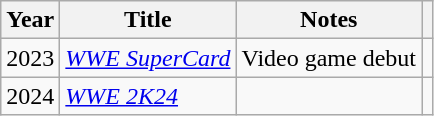<table class="wikitable sortable plainrowheaders">
<tr>
<th scope="col">Year</th>
<th scope="col">Title</th>
<th scope="col" class="unsortable">Notes</th>
<th scope="col" class="unsortable"></th>
</tr>
<tr>
<td>2023</td>
<td><em><a href='#'>WWE SuperCard</a></em></td>
<td>Video game debut</td>
<td></td>
</tr>
<tr>
<td>2024</td>
<td><em><a href='#'>WWE 2K24</a></em></td>
<td></td>
<td></td>
</tr>
</table>
